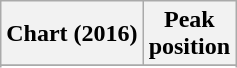<table class="wikitable sortable plainrowheaders" style="text-align:center">
<tr>
<th scope="col">Chart (2016)</th>
<th scope="col">Peak<br> position</th>
</tr>
<tr>
</tr>
<tr>
</tr>
<tr>
</tr>
<tr>
</tr>
<tr>
</tr>
<tr>
</tr>
<tr>
</tr>
<tr>
</tr>
<tr>
</tr>
<tr>
</tr>
<tr>
</tr>
<tr>
</tr>
</table>
